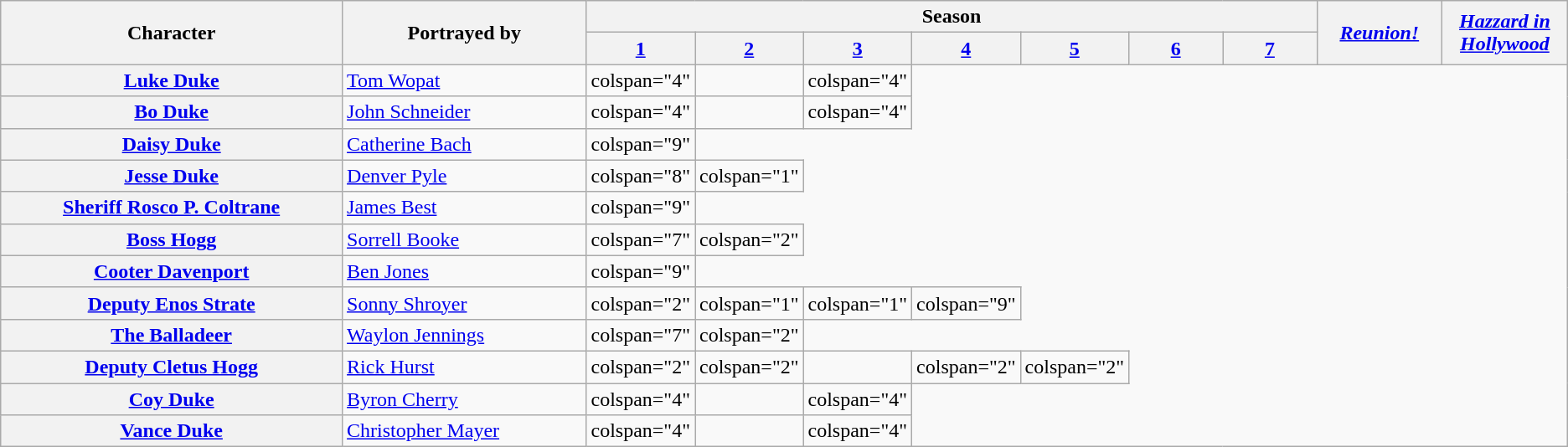<table class="wikitable">
<tr>
<th rowspan="2">Character</th>
<th rowspan="2">Portrayed by</th>
<th colspan="7">Season</th>
<th style="width:8%;" rowspan=2><em><a href='#'>Reunion!</a></em></th>
<th style="width:8%;" rowspan=2><em><a href='#'>Hazzard in Hollywood</a></em></th>
</tr>
<tr>
<th style="width:6%;"><a href='#'>1</a></th>
<th style="width:6%;"><a href='#'>2</a></th>
<th style="width:6%;"><a href='#'>3</a></th>
<th style="width:6%;"><a href='#'>4</a></th>
<th style="width:6%;"><a href='#'>5</a></th>
<th style="width:6%;"><a href='#'>6</a></th>
<th style="width:6%;"><a href='#'>7</a></th>
</tr>
<tr>
<th><a href='#'>Luke Duke</a></th>
<td><a href='#'>Tom Wopat</a></td>
<td>colspan="4" </td>
<td></td>
<td>colspan="4" </td>
</tr>
<tr>
<th><a href='#'>Bo Duke</a></th>
<td><a href='#'>John Schneider</a></td>
<td>colspan="4" </td>
<td></td>
<td>colspan="4" </td>
</tr>
<tr>
<th><a href='#'>Daisy Duke</a></th>
<td><a href='#'>Catherine Bach</a></td>
<td>colspan="9" </td>
</tr>
<tr>
<th><a href='#'>Jesse Duke</a></th>
<td><a href='#'>Denver Pyle</a></td>
<td>colspan="8" </td>
<td>colspan="1" </td>
</tr>
<tr>
<th><a href='#'>Sheriff Rosco P. Coltrane</a></th>
<td><a href='#'>James Best</a></td>
<td>colspan="9" </td>
</tr>
<tr>
<th><a href='#'>Boss Hogg</a></th>
<td><a href='#'>Sorrell Booke</a></td>
<td>colspan="7" </td>
<td>colspan="2" </td>
</tr>
<tr>
<th><a href='#'>Cooter Davenport</a></th>
<td><a href='#'>Ben Jones</a></td>
<td>colspan="9" </td>
</tr>
<tr>
<th><a href='#'>Deputy Enos Strate</a></th>
<td><a href='#'>Sonny Shroyer</a></td>
<td>colspan="2" </td>
<td>colspan="1" </td>
<td>colspan="1" </td>
<td>colspan="9" </td>
</tr>
<tr>
<th><a href='#'>The Balladeer</a></th>
<td><a href='#'>Waylon Jennings</a></td>
<td>colspan="7" </td>
<td>colspan="2" </td>
</tr>
<tr>
<th><a href='#'>Deputy Cletus Hogg</a></th>
<td><a href='#'>Rick Hurst</a></td>
<td>colspan="2" </td>
<td>colspan="2" </td>
<td></td>
<td>colspan="2" </td>
<td>colspan="2" </td>
</tr>
<tr>
<th><a href='#'>Coy Duke</a></th>
<td><a href='#'>Byron Cherry</a></td>
<td>colspan="4" </td>
<td></td>
<td>colspan="4" </td>
</tr>
<tr>
<th><a href='#'>Vance Duke</a></th>
<td><a href='#'>Christopher Mayer</a></td>
<td>colspan="4" </td>
<td></td>
<td>colspan="4" </td>
</tr>
</table>
